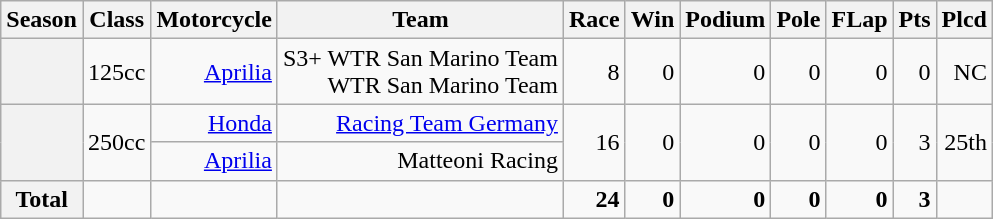<table class="wikitable" style=text-align:right>
<tr>
<th>Season</th>
<th>Class</th>
<th>Motorcycle</th>
<th>Team</th>
<th>Race</th>
<th>Win</th>
<th>Podium</th>
<th>Pole</th>
<th>FLap</th>
<th>Pts</th>
<th>Plcd</th>
</tr>
<tr>
<th></th>
<td>125cc</td>
<td><a href='#'>Aprilia</a></td>
<td>S3+ WTR San Marino Team<br>WTR San Marino Team</td>
<td>8</td>
<td>0</td>
<td>0</td>
<td>0</td>
<td>0</td>
<td>0</td>
<td>NC</td>
</tr>
<tr>
<th rowspan=2></th>
<td rowspan=2>250cc</td>
<td><a href='#'>Honda</a></td>
<td><a href='#'>Racing Team Germany</a></td>
<td rowspan=2>16</td>
<td rowspan=2>0</td>
<td rowspan=2>0</td>
<td rowspan=2>0</td>
<td rowspan=2>0</td>
<td rowspan=2>3</td>
<td rowspan=2>25th</td>
</tr>
<tr>
<td><a href='#'>Aprilia</a></td>
<td>Matteoni Racing</td>
</tr>
<tr>
<th>Total</th>
<td></td>
<td></td>
<td></td>
<td><strong>24</strong></td>
<td><strong>0</strong></td>
<td><strong>0</strong></td>
<td><strong>0</strong></td>
<td><strong>0</strong></td>
<td><strong>3</strong></td>
<td></td>
</tr>
</table>
